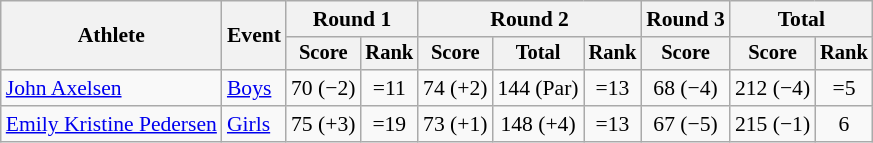<table class="wikitable" style="font-size:90%">
<tr>
<th rowspan="2">Athlete</th>
<th rowspan="2">Event</th>
<th colspan="2">Round 1</th>
<th colspan="3">Round 2</th>
<th colspan="1">Round 3</th>
<th colspan="2">Total</th>
</tr>
<tr style="font-size:95%">
<th>Score</th>
<th>Rank</th>
<th>Score</th>
<th>Total</th>
<th>Rank</th>
<th>Score</th>
<th>Score</th>
<th>Rank</th>
</tr>
<tr align=center>
<td align=left><a href='#'>John Axelsen</a></td>
<td align=left><a href='#'>Boys</a></td>
<td>70 (−2)</td>
<td>=11</td>
<td>74 (+2)</td>
<td>144 (Par)</td>
<td>=13</td>
<td>68 (−4)</td>
<td>212 (−4)</td>
<td>=5</td>
</tr>
<tr align=center>
<td align=left><a href='#'>Emily Kristine Pedersen</a></td>
<td align=left><a href='#'>Girls</a></td>
<td>75 (+3)</td>
<td>=19</td>
<td>73 (+1)</td>
<td>148 (+4)</td>
<td>=13</td>
<td>67 (−5)</td>
<td>215 (−1)</td>
<td>6</td>
</tr>
</table>
